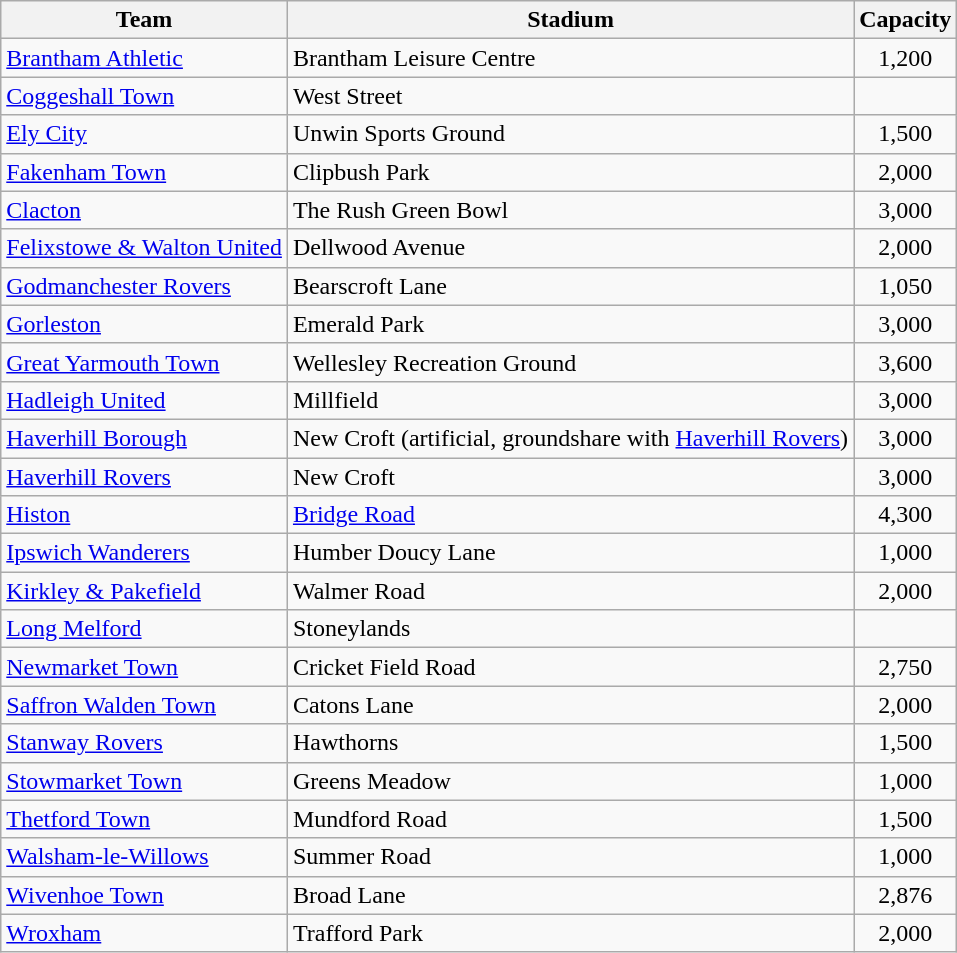<table class="wikitable sortable">
<tr>
<th>Team</th>
<th>Stadium</th>
<th>Capacity</th>
</tr>
<tr>
<td><a href='#'>Brantham Athletic</a></td>
<td>Brantham Leisure Centre</td>
<td align="center">1,200</td>
</tr>
<tr>
<td><a href='#'>Coggeshall Town</a></td>
<td>West Street</td>
<td align="center"></td>
</tr>
<tr>
<td><a href='#'>Ely City</a></td>
<td>Unwin Sports Ground</td>
<td align="center">1,500</td>
</tr>
<tr>
<td><a href='#'>Fakenham Town</a></td>
<td>Clipbush Park</td>
<td align="center">2,000</td>
</tr>
<tr>
<td><a href='#'>Clacton</a></td>
<td>The Rush Green Bowl</td>
<td align="center">3,000</td>
</tr>
<tr>
<td><a href='#'>Felixstowe & Walton United</a></td>
<td>Dellwood Avenue</td>
<td align="center">2,000</td>
</tr>
<tr>
<td><a href='#'>Godmanchester Rovers</a></td>
<td>Bearscroft Lane</td>
<td align="center">1,050</td>
</tr>
<tr>
<td><a href='#'>Gorleston</a></td>
<td>Emerald Park</td>
<td align="center">3,000</td>
</tr>
<tr>
<td><a href='#'>Great Yarmouth Town</a></td>
<td>Wellesley Recreation Ground</td>
<td align="center">3,600</td>
</tr>
<tr>
<td><a href='#'>Hadleigh United</a></td>
<td>Millfield</td>
<td align="center">3,000</td>
</tr>
<tr>
<td><a href='#'>Haverhill Borough</a></td>
<td>New Croft (artificial, groundshare with <a href='#'>Haverhill Rovers</a>)</td>
<td align="center">3,000</td>
</tr>
<tr>
<td><a href='#'>Haverhill Rovers</a></td>
<td>New Croft</td>
<td align="center">3,000</td>
</tr>
<tr>
<td><a href='#'>Histon</a></td>
<td><a href='#'>Bridge Road</a></td>
<td align="center">4,300</td>
</tr>
<tr>
<td><a href='#'>Ipswich Wanderers</a></td>
<td>Humber Doucy Lane</td>
<td align="center">1,000</td>
</tr>
<tr>
<td><a href='#'>Kirkley & Pakefield</a></td>
<td>Walmer Road</td>
<td align="center">2,000</td>
</tr>
<tr>
<td><a href='#'>Long Melford</a></td>
<td>Stoneylands</td>
<td align="center"></td>
</tr>
<tr>
<td><a href='#'>Newmarket Town</a></td>
<td>Cricket Field Road</td>
<td align="center">2,750</td>
</tr>
<tr>
<td><a href='#'>Saffron Walden Town</a></td>
<td>Catons Lane</td>
<td align="center">2,000</td>
</tr>
<tr>
<td><a href='#'>Stanway Rovers</a></td>
<td>Hawthorns</td>
<td align="center">1,500</td>
</tr>
<tr>
<td><a href='#'>Stowmarket Town</a></td>
<td>Greens Meadow</td>
<td align="center">1,000</td>
</tr>
<tr>
<td><a href='#'>Thetford Town</a></td>
<td>Mundford Road</td>
<td align="center">1,500</td>
</tr>
<tr>
<td><a href='#'>Walsham-le-Willows</a></td>
<td>Summer Road</td>
<td align="center">1,000</td>
</tr>
<tr>
<td><a href='#'>Wivenhoe Town</a></td>
<td>Broad Lane</td>
<td align="center">2,876</td>
</tr>
<tr>
<td><a href='#'>Wroxham</a></td>
<td>Trafford Park</td>
<td align="center">2,000</td>
</tr>
</table>
